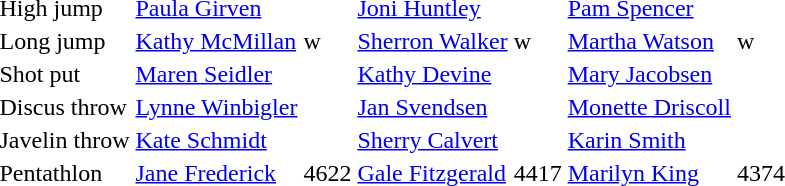<table>
<tr>
<td>High jump</td>
<td><a href='#'>Paula Girven</a></td>
<td></td>
<td><a href='#'>Joni Huntley</a></td>
<td></td>
<td><a href='#'>Pam Spencer</a></td>
<td></td>
</tr>
<tr>
<td>Long jump</td>
<td><a href='#'>Kathy McMillan</a></td>
<td>w</td>
<td><a href='#'>Sherron Walker</a></td>
<td>w</td>
<td><a href='#'>Martha Watson</a></td>
<td>w</td>
</tr>
<tr>
<td>Shot put</td>
<td><a href='#'>Maren Seidler</a></td>
<td></td>
<td><a href='#'>Kathy Devine</a></td>
<td></td>
<td><a href='#'>Mary Jacobsen</a></td>
<td></td>
</tr>
<tr>
<td>Discus throw</td>
<td><a href='#'>Lynne Winbigler</a></td>
<td></td>
<td><a href='#'>Jan Svendsen</a></td>
<td></td>
<td><a href='#'>Monette Driscoll</a></td>
<td></td>
</tr>
<tr>
<td>Javelin throw</td>
<td><a href='#'>Kate Schmidt</a></td>
<td></td>
<td><a href='#'>Sherry Calvert</a></td>
<td></td>
<td><a href='#'>Karin Smith</a></td>
<td></td>
</tr>
<tr>
<td>Pentathlon</td>
<td><a href='#'>Jane Frederick</a></td>
<td>4622</td>
<td><a href='#'>Gale Fitzgerald</a></td>
<td>4417</td>
<td><a href='#'>Marilyn King</a></td>
<td>4374</td>
</tr>
</table>
